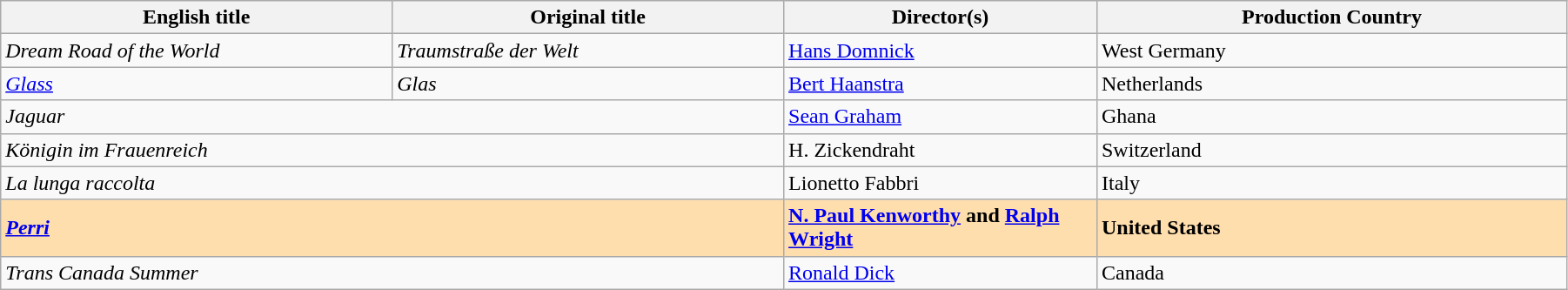<table class="wikitable" width="95%" cellpadding="5">
<tr>
<th width="25%">English title</th>
<th width="25%">Original title</th>
<th width="20%">Director(s)</th>
<th width="30%">Production Country</th>
</tr>
<tr>
<td><em>Dream Road of the World</em></td>
<td><em>Traumstraße der Welt</em></td>
<td><a href='#'>Hans Domnick</a></td>
<td>West Germany</td>
</tr>
<tr>
<td><a href='#'><em>Glass</em></a></td>
<td><em>Glas</em></td>
<td><a href='#'>Bert Haanstra</a></td>
<td>Netherlands</td>
</tr>
<tr>
<td colspan="2"><em>Jaguar</em></td>
<td><a href='#'>Sean Graham</a></td>
<td>Ghana</td>
</tr>
<tr>
<td colspan="2"><em>Königin im Frauenreich</em></td>
<td>H. Zickendraht</td>
<td>Switzerland</td>
</tr>
<tr>
<td colspan="2"><em>La lunga raccolta</em></td>
<td>Lionetto Fabbri</td>
<td>Italy</td>
</tr>
<tr style="background:#FFDEAD;">
<td colspan="2"><em><a href='#'><strong>Perri</strong></a></em></td>
<td><strong><a href='#'>N. Paul Kenworthy</a> and <a href='#'>Ralph Wright</a></strong></td>
<td><strong>United States</strong></td>
</tr>
<tr>
<td colspan="2"><em>Trans Canada Summer</em></td>
<td><a href='#'>Ronald Dick</a></td>
<td>Canada</td>
</tr>
</table>
